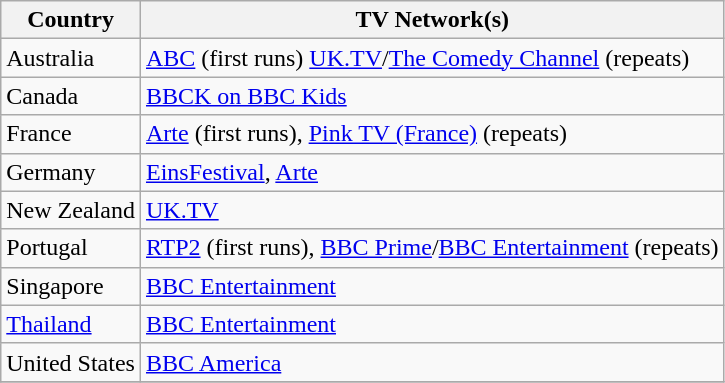<table class="wikitable">
<tr>
<th>Country</th>
<th>TV Network(s)</th>
</tr>
<tr>
<td> Australia</td>
<td><a href='#'>ABC</a> (first runs) <a href='#'>UK.TV</a>/<a href='#'>The Comedy Channel</a> (repeats)</td>
</tr>
<tr>
<td> Canada</td>
<td><a href='#'>BBCK on BBC Kids</a></td>
</tr>
<tr>
<td> France</td>
<td><a href='#'>Arte</a> (first runs), <a href='#'>Pink TV (France)</a> (repeats)</td>
</tr>
<tr>
<td> Germany</td>
<td><a href='#'>EinsFestival</a>, <a href='#'>Arte</a></td>
</tr>
<tr>
<td> New Zealand</td>
<td><a href='#'>UK.TV</a></td>
</tr>
<tr>
<td> Portugal</td>
<td><a href='#'>RTP2</a> (first runs), <a href='#'>BBC Prime</a>/<a href='#'>BBC Entertainment</a> (repeats)</td>
</tr>
<tr>
<td> Singapore</td>
<td><a href='#'>BBC Entertainment</a></td>
</tr>
<tr>
<td> <a href='#'>Thailand</a></td>
<td><a href='#'>BBC Entertainment</a></td>
</tr>
<tr>
<td> United States</td>
<td><a href='#'>BBC America</a></td>
</tr>
<tr>
</tr>
</table>
